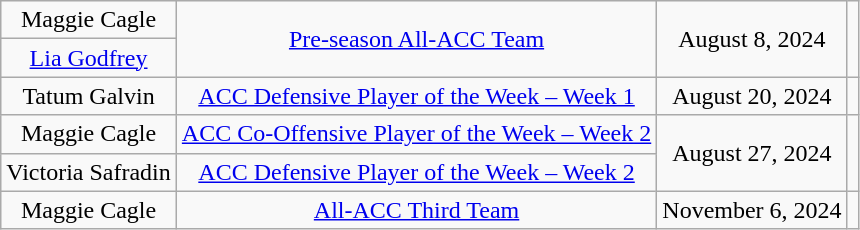<table class="wikitable sortable" style="text-align: center">
<tr>
<td>Maggie Cagle</td>
<td rowspan=2><a href='#'>Pre-season All-ACC Team</a></td>
<td rowspan=2>August 8, 2024</td>
<td rowspan=2></td>
</tr>
<tr>
<td><a href='#'>Lia Godfrey</a></td>
</tr>
<tr>
<td>Tatum Galvin</td>
<td><a href='#'>ACC Defensive Player of the Week – Week 1</a></td>
<td>August 20, 2024</td>
<td></td>
</tr>
<tr>
<td>Maggie Cagle</td>
<td><a href='#'>ACC Co-Offensive Player of the Week – Week 2</a></td>
<td rowspan=2>August 27, 2024</td>
<td rowspan=2></td>
</tr>
<tr>
<td>Victoria Safradin</td>
<td><a href='#'>ACC Defensive Player of the Week – Week 2</a></td>
</tr>
<tr>
<td>Maggie Cagle</td>
<td><a href='#'>All-ACC Third Team</a></td>
<td>November 6, 2024</td>
<td></td>
</tr>
</table>
